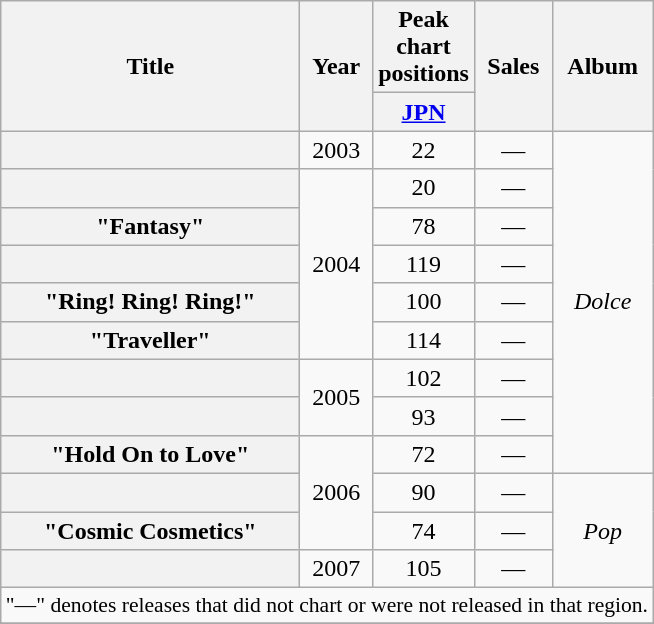<table class="wikitable plainrowheaders" style="text-align:center;">
<tr>
<th scope="col" rowspan="2" style="width:12em;">Title</th>
<th scope="col" rowspan="2">Year</th>
<th scope="col" colspan="1">Peak chart positions</th>
<th scope="col" rowspan="2">Sales</th>
<th scope="col" rowspan="2">Album</th>
</tr>
<tr>
<th width="30"><a href='#'>JPN</a></th>
</tr>
<tr>
<th scope="row"></th>
<td>2003</td>
<td>22</td>
<td>—</td>
<td rowspan="9"><em>Dolce</em></td>
</tr>
<tr>
<th scope="row"></th>
<td rowspan="5">2004</td>
<td>20</td>
<td>—</td>
</tr>
<tr>
<th scope="row">"Fantasy"</th>
<td>78</td>
<td>—</td>
</tr>
<tr>
<th scope="row"></th>
<td>119</td>
<td>—</td>
</tr>
<tr>
<th scope="row">"Ring! Ring! Ring!"</th>
<td>100</td>
<td>—</td>
</tr>
<tr>
<th scope="row">"Traveller"</th>
<td>114</td>
<td>—</td>
</tr>
<tr>
<th scope="row"></th>
<td rowspan="2">2005</td>
<td>102</td>
<td>—</td>
</tr>
<tr>
<th scope="row"></th>
<td>93</td>
<td>—</td>
</tr>
<tr>
<th scope="row">"Hold On to Love"</th>
<td rowspan="3">2006</td>
<td>72</td>
<td>—</td>
</tr>
<tr>
<th scope="row"></th>
<td>90</td>
<td>—</td>
<td rowspan="3"><em>Pop</em></td>
</tr>
<tr>
<th scope="row">"Cosmic Cosmetics"</th>
<td>74</td>
<td>—</td>
</tr>
<tr>
<th scope="row"></th>
<td>2007</td>
<td>105</td>
<td>—</td>
</tr>
<tr>
<td colspan="6" style="font-size:90%;">"—" denotes releases that did not chart or were not released in that region.</td>
</tr>
<tr>
</tr>
</table>
